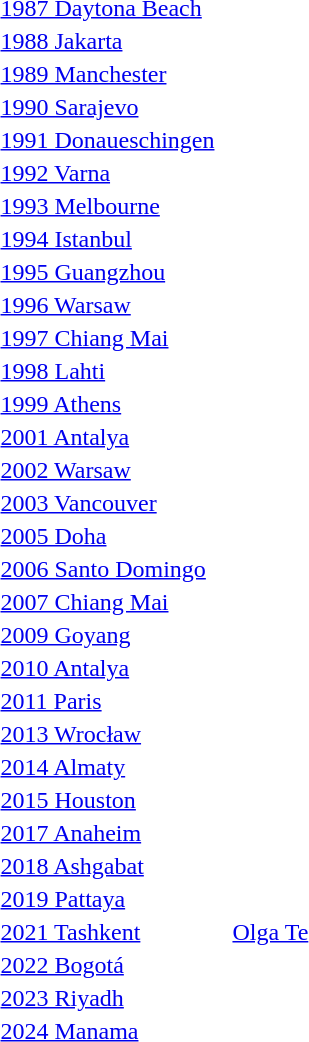<table>
<tr>
<td><a href='#'>1987 Daytona Beach</a></td>
<td></td>
<td></td>
<td></td>
</tr>
<tr>
<td><a href='#'>1988 Jakarta</a></td>
<td></td>
<td></td>
<td></td>
</tr>
<tr>
<td><a href='#'>1989 Manchester</a></td>
<td></td>
<td></td>
<td></td>
</tr>
<tr>
<td><a href='#'>1990 Sarajevo</a></td>
<td></td>
<td></td>
<td></td>
</tr>
<tr>
<td><a href='#'>1991 Donaueschingen</a></td>
<td></td>
<td></td>
<td></td>
</tr>
<tr>
<td><a href='#'>1992 Varna</a></td>
<td></td>
<td></td>
<td></td>
</tr>
<tr>
<td><a href='#'>1993 Melbourne</a></td>
<td></td>
<td></td>
<td></td>
</tr>
<tr>
<td><a href='#'>1994 Istanbul</a></td>
<td></td>
<td></td>
<td></td>
</tr>
<tr>
<td><a href='#'>1995 Guangzhou</a></td>
<td></td>
<td></td>
<td></td>
</tr>
<tr>
<td><a href='#'>1996 Warsaw</a></td>
<td></td>
<td></td>
<td></td>
</tr>
<tr>
<td><a href='#'>1997 Chiang Mai</a></td>
<td></td>
<td></td>
<td></td>
</tr>
<tr>
<td><a href='#'>1998 Lahti</a></td>
<td></td>
<td></td>
<td></td>
</tr>
<tr>
<td><a href='#'>1999 Athens</a></td>
<td></td>
<td></td>
<td></td>
</tr>
<tr>
<td><a href='#'>2001 Antalya</a></td>
<td></td>
<td></td>
<td></td>
</tr>
<tr>
<td><a href='#'>2002 Warsaw</a></td>
<td></td>
<td></td>
<td></td>
</tr>
<tr>
<td><a href='#'>2003 Vancouver</a></td>
<td></td>
<td></td>
<td></td>
</tr>
<tr>
<td><a href='#'>2005 Doha</a></td>
<td></td>
<td></td>
<td></td>
</tr>
<tr>
<td><a href='#'>2006 Santo Domingo</a></td>
<td></td>
<td></td>
<td></td>
</tr>
<tr>
<td><a href='#'>2007 Chiang Mai</a></td>
<td></td>
<td></td>
<td></td>
</tr>
<tr>
<td><a href='#'>2009 Goyang</a></td>
<td></td>
<td></td>
<td></td>
</tr>
<tr>
<td><a href='#'>2010 Antalya</a></td>
<td></td>
<td></td>
<td></td>
</tr>
<tr>
<td><a href='#'>2011 Paris</a></td>
<td></td>
<td></td>
<td></td>
</tr>
<tr>
<td><a href='#'>2013 Wrocław</a></td>
<td></td>
<td></td>
<td></td>
</tr>
<tr>
<td><a href='#'>2014 Almaty</a></td>
<td></td>
<td></td>
<td></td>
</tr>
<tr>
<td><a href='#'>2015 Houston</a></td>
<td></td>
<td></td>
<td></td>
</tr>
<tr>
<td><a href='#'>2017 Anaheim</a></td>
<td></td>
<td></td>
<td></td>
</tr>
<tr>
<td><a href='#'>2018 Ashgabat</a></td>
<td></td>
<td></td>
<td></td>
</tr>
<tr>
<td><a href='#'>2019 Pattaya</a></td>
<td></td>
<td></td>
<td></td>
</tr>
<tr>
<td><a href='#'>2021 Tashkent</a></td>
<td></td>
<td></td>
<td> <a href='#'>Olga Te</a> </td>
</tr>
<tr>
<td><a href='#'>2022 Bogotá</a></td>
<td></td>
<td></td>
<td></td>
</tr>
<tr>
<td><a href='#'>2023 Riyadh</a></td>
<td></td>
<td></td>
<td></td>
</tr>
<tr>
<td><a href='#'>2024 Manama</a></td>
<td></td>
<td></td>
<td></td>
</tr>
</table>
